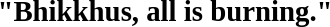<table style="margin:0.2em auto">
<tr>
<td style="font-size:larger"><strong>"Bhikkhus, all is burning."</strong></td>
<td><em></em></td>
</tr>
</table>
